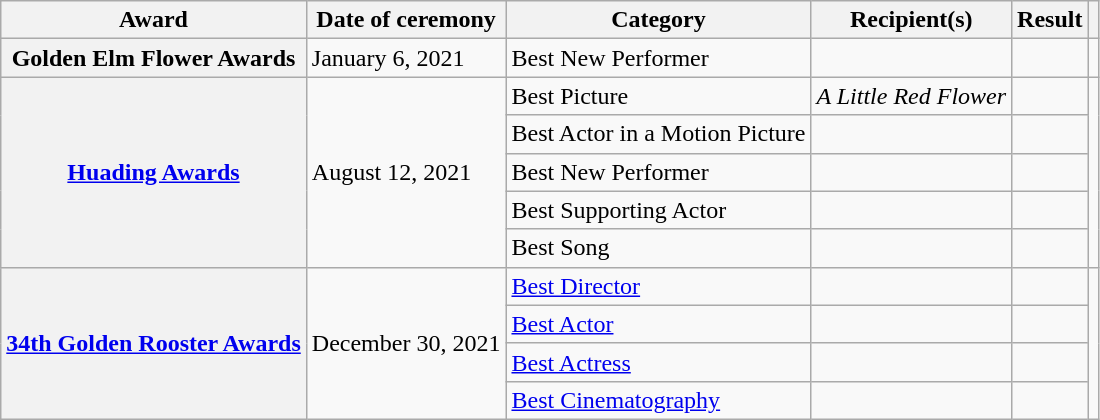<table class="wikitable plainrowheaders sortable">
<tr>
<th scope="col">Award</th>
<th scope="col">Date of ceremony</th>
<th scope="col">Category</th>
<th scope="col">Recipient(s)</th>
<th scope="col">Result</th>
<th scope="col" class="unsortable"></th>
</tr>
<tr>
<th scope="row">Golden Elm Flower Awards</th>
<td>January 6, 2021</td>
<td>Best New Performer</td>
<td></td>
<td></td>
<td style="text-align:center;"></td>
</tr>
<tr>
<th scope="row" rowspan=5><a href='#'>Huading Awards</a></th>
<td rowspan=5>August 12, 2021</td>
<td>Best Picture</td>
<td><em>A Little Red Flower</em></td>
<td></td>
<td style="text-align:center;" rowspan=5></td>
</tr>
<tr>
<td>Best Actor in a Motion Picture</td>
<td></td>
<td></td>
</tr>
<tr>
<td>Best New Performer</td>
<td></td>
<td></td>
</tr>
<tr>
<td>Best Supporting Actor</td>
<td></td>
<td></td>
</tr>
<tr>
<td>Best Song</td>
<td></td>
<td></td>
</tr>
<tr>
<th scope="row" rowspan="4"><a href='#'>34th Golden Rooster Awards</a></th>
<td rowspan="4">December 30, 2021</td>
<td><a href='#'>Best Director</a></td>
<td></td>
<td></td>
<td rowspan=4></td>
</tr>
<tr>
<td><a href='#'>Best Actor</a></td>
<td></td>
<td></td>
</tr>
<tr>
<td><a href='#'>Best Actress</a></td>
<td></td>
<td></td>
</tr>
<tr>
<td><a href='#'>Best Cinematography</a></td>
<td></td>
<td></td>
</tr>
</table>
